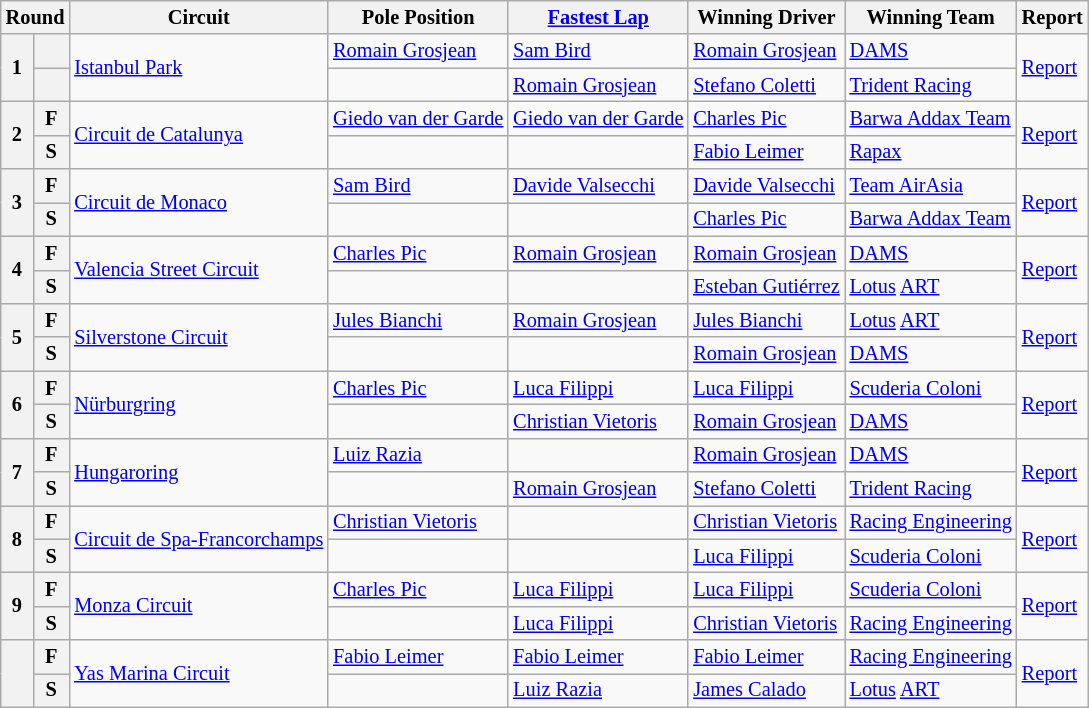<table class="wikitable" style="font-size: 85%;">
<tr>
<th colspan=2>Round</th>
<th>Circuit</th>
<th>Pole Position</th>
<th><a href='#'>Fastest Lap</a></th>
<th>Winning Driver</th>
<th>Winning Team</th>
<th>Report</th>
</tr>
<tr>
<th rowspan=2>1</th>
<th></th>
<td rowspan=2> <a href='#'>Istanbul Park</a></td>
<td> <a href='#'>Romain Grosjean</a></td>
<td> <a href='#'>Sam Bird</a></td>
<td> <a href='#'>Romain Grosjean</a></td>
<td> <a href='#'>DAMS</a></td>
<td rowspan=2><a href='#'>Report</a></td>
</tr>
<tr>
<th></th>
<td></td>
<td> <a href='#'>Romain Grosjean</a></td>
<td> <a href='#'>Stefano Coletti</a></td>
<td> <a href='#'>Trident Racing</a></td>
</tr>
<tr>
<th rowspan=2>2</th>
<th>F</th>
<td rowspan=2> <a href='#'>Circuit de Catalunya</a></td>
<td> <a href='#'>Giedo van der Garde</a></td>
<td> <a href='#'>Giedo van der Garde</a></td>
<td> <a href='#'>Charles Pic</a></td>
<td> <a href='#'>Barwa Addax Team</a></td>
<td rowspan=2><a href='#'>Report</a></td>
</tr>
<tr>
<th>S</th>
<td></td>
<td> </td>
<td> <a href='#'>Fabio Leimer</a></td>
<td> <a href='#'>Rapax</a></td>
</tr>
<tr>
<th rowspan=2>3</th>
<th>F</th>
<td rowspan=2> <a href='#'>Circuit de Monaco</a></td>
<td> <a href='#'>Sam Bird</a></td>
<td> <a href='#'>Davide Valsecchi</a></td>
<td> <a href='#'>Davide Valsecchi</a></td>
<td> <a href='#'>Team AirAsia</a></td>
<td rowspan=2><a href='#'>Report</a></td>
</tr>
<tr>
<th>S</th>
<td></td>
<td> </td>
<td> <a href='#'>Charles Pic</a></td>
<td> <a href='#'>Barwa Addax Team</a></td>
</tr>
<tr>
<th rowspan=2>4</th>
<th>F</th>
<td rowspan=2> <a href='#'>Valencia Street Circuit</a></td>
<td> <a href='#'>Charles Pic</a></td>
<td> <a href='#'>Romain Grosjean</a></td>
<td> <a href='#'>Romain Grosjean</a></td>
<td> <a href='#'>DAMS</a></td>
<td rowspan=2><a href='#'>Report</a></td>
</tr>
<tr>
<th>S</th>
<td></td>
<td> </td>
<td> <a href='#'>Esteban Gutiérrez</a></td>
<td> <a href='#'>Lotus</a> <a href='#'>ART</a></td>
</tr>
<tr>
<th rowspan=2>5</th>
<th>F</th>
<td rowspan=2> <a href='#'>Silverstone Circuit</a></td>
<td> <a href='#'>Jules Bianchi</a></td>
<td> <a href='#'>Romain Grosjean</a></td>
<td> <a href='#'>Jules Bianchi</a></td>
<td> <a href='#'>Lotus</a> <a href='#'>ART</a></td>
<td rowspan=2><a href='#'>Report</a></td>
</tr>
<tr>
<th>S</th>
<td></td>
<td> </td>
<td> <a href='#'>Romain Grosjean</a></td>
<td> <a href='#'>DAMS</a></td>
</tr>
<tr>
<th rowspan=2>6</th>
<th>F</th>
<td rowspan=2> <a href='#'>Nürburgring</a></td>
<td> <a href='#'>Charles Pic</a></td>
<td> <a href='#'>Luca Filippi</a></td>
<td> <a href='#'>Luca Filippi</a></td>
<td> <a href='#'>Scuderia Coloni</a></td>
<td rowspan=2><a href='#'>Report</a></td>
</tr>
<tr>
<th>S</th>
<td></td>
<td> <a href='#'>Christian Vietoris</a></td>
<td> <a href='#'>Romain Grosjean</a></td>
<td> <a href='#'>DAMS</a></td>
</tr>
<tr>
<th rowspan=2>7</th>
<th>F</th>
<td rowspan=2> <a href='#'>Hungaroring</a></td>
<td> <a href='#'>Luiz Razia</a></td>
<td> </td>
<td> <a href='#'>Romain Grosjean</a></td>
<td> <a href='#'>DAMS</a></td>
<td rowspan=2><a href='#'>Report</a></td>
</tr>
<tr>
<th>S</th>
<td></td>
<td> <a href='#'>Romain Grosjean</a></td>
<td> <a href='#'>Stefano Coletti</a></td>
<td> <a href='#'>Trident Racing</a></td>
</tr>
<tr>
<th rowspan=2>8</th>
<th>F</th>
<td rowspan=2> <a href='#'>Circuit de Spa-Francorchamps</a></td>
<td> <a href='#'>Christian Vietoris</a></td>
<td> </td>
<td> <a href='#'>Christian Vietoris</a></td>
<td> <a href='#'>Racing Engineering</a></td>
<td rowspan=2><a href='#'>Report</a></td>
</tr>
<tr>
<th>S</th>
<td></td>
<td> </td>
<td> <a href='#'>Luca Filippi</a></td>
<td> <a href='#'>Scuderia Coloni</a></td>
</tr>
<tr>
<th rowspan=2>9</th>
<th>F</th>
<td rowspan=2> <a href='#'>Monza Circuit</a></td>
<td> <a href='#'>Charles Pic</a></td>
<td> <a href='#'>Luca Filippi</a></td>
<td> <a href='#'>Luca Filippi</a></td>
<td> <a href='#'>Scuderia Coloni</a></td>
<td rowspan=2><a href='#'>Report</a></td>
</tr>
<tr>
<th>S</th>
<td></td>
<td> <a href='#'>Luca Filippi</a></td>
<td> <a href='#'>Christian Vietoris</a></td>
<td> <a href='#'>Racing Engineering</a></td>
</tr>
<tr>
<th rowspan=2></th>
<th>F</th>
<td rowspan=2> <a href='#'>Yas Marina Circuit</a></td>
<td> <a href='#'>Fabio Leimer</a></td>
<td> <a href='#'>Fabio Leimer</a></td>
<td> <a href='#'>Fabio Leimer</a></td>
<td> <a href='#'>Racing Engineering</a></td>
<td rowspan=2><a href='#'>Report</a></td>
</tr>
<tr>
<th>S</th>
<td></td>
<td> <a href='#'>Luiz Razia</a></td>
<td> <a href='#'>James Calado</a></td>
<td> <a href='#'>Lotus</a> <a href='#'>ART</a></td>
</tr>
</table>
